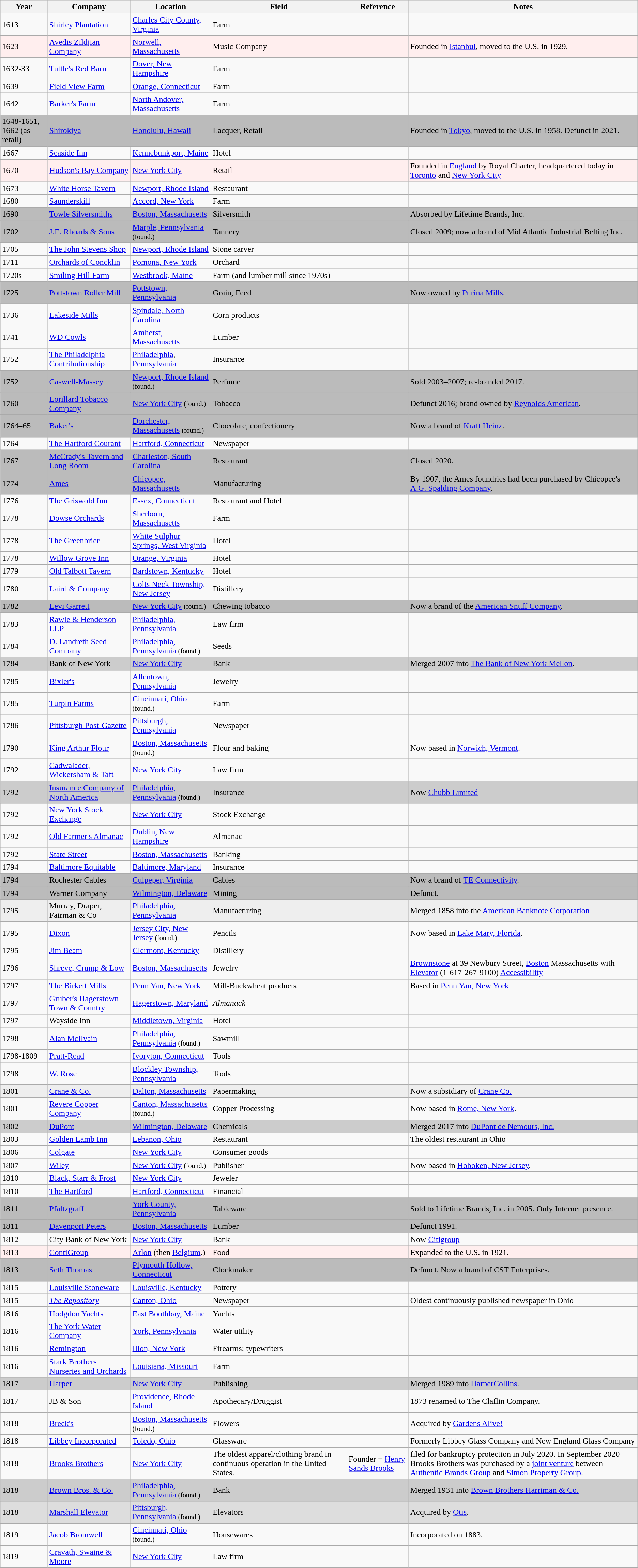<table class="wikitable sortable">
<tr>
<th>Year</th>
<th>Company</th>
<th>Location</th>
<th>Field</th>
<th>Reference</th>
<th>Notes</th>
</tr>
<tr>
<td>1613</td>
<td><a href='#'>Shirley Plantation</a></td>
<td data-sort-value="Virginia, Charles City County"><a href='#'>Charles City County, Virginia</a></td>
<td>Farm</td>
<td></td>
<td></td>
</tr>
<tr bgcolor="#ffeeee">
<td>1623</td>
<td><a href='#'>Avedis Zildjian Company</a></td>
<td data-sort-value="Massachusetts, Norwell"><a href='#'>Norwell, Massachusetts</a></td>
<td>Music Company</td>
<td></td>
<td>Founded in <a href='#'>Istanbul</a>, moved to the U.S. in 1929.</td>
</tr>
<tr>
<td>1632-33</td>
<td><a href='#'>Tuttle's Red Barn</a></td>
<td data-sort-value="New Hampshire, Dover"><a href='#'>Dover, New Hampshire</a></td>
<td>Farm</td>
<td></td>
<td></td>
</tr>
<tr>
<td>1639</td>
<td><a href='#'>Field View Farm</a></td>
<td data-sort-value="Connecticut, Orange"><a href='#'>Orange, Connecticut</a></td>
<td>Farm</td>
<td></td>
<td></td>
</tr>
<tr>
<td>1642</td>
<td><a href='#'>Barker's Farm</a></td>
<td data-sort-value="Massachusetts, North Andover"><a href='#'>North Andover, Massachusetts</a></td>
<td>Farm</td>
<td></td>
<td></td>
</tr>
<tr bgcolor="bbbbbb">
<td>1648-1651, 1662 (as retail)</td>
<td><a href='#'>Shirokiya</a></td>
<td data-sort-value="Hawaii, Honolulu"><a href='#'>Honolulu, Hawaii</a></td>
<td>Lacquer, Retail</td>
<td></td>
<td>Founded in <a href='#'>Tokyo</a>, moved to the U.S. in 1958. Defunct in 2021.</td>
</tr>
<tr>
<td>1667</td>
<td><a href='#'>Seaside Inn</a></td>
<td data-sort-value="Maine, Kennebunkport"><a href='#'>Kennebunkport, Maine</a></td>
<td>Hotel</td>
<td></td>
<td></td>
</tr>
<tr bgcolor="#ffeeee">
<td>1670</td>
<td><a href='#'>Hudson's Bay Company</a></td>
<td data-sort-value="New York, New York City"><a href='#'>New York City</a></td>
<td>Retail</td>
<td></td>
<td>Founded in <a href='#'>England</a> by Royal Charter, headquartered today in <a href='#'>Toronto</a> and <a href='#'>New York City</a></td>
</tr>
<tr>
<td>1673</td>
<td><a href='#'>White Horse Tavern</a></td>
<td data-sort-value="Rhode Island, Newport"><a href='#'>Newport, Rhode Island</a></td>
<td>Restaurant</td>
<td></td>
<td></td>
</tr>
<tr>
<td>1680</td>
<td><a href='#'>Saunderskill</a></td>
<td data-sort-value="New York, Accord"><a href='#'>Accord, New York</a></td>
<td>Farm</td>
<td></td>
<td></td>
</tr>
<tr bgcolor="bbbbbb">
<td>1690</td>
<td><a href='#'>Towle Silversmiths</a></td>
<td data-sort-value="Massachusetts, Boston"><a href='#'>Boston, Massachusetts</a></td>
<td>Silversmith</td>
<td></td>
<td>Absorbed by Lifetime Brands, Inc.</td>
</tr>
<tr bgcolor="bbbbbb">
<td>1702</td>
<td><a href='#'>J.E. Rhoads & Sons</a></td>
<td data-sort-value="Pennsylvania; Marple"><a href='#'>Marple, Pennsylvania</a> <small>(found.)</small></td>
<td>Tannery</td>
<td></td>
<td>Closed 2009; now a brand of Mid Atlantic Industrial Belting Inc.</td>
</tr>
<tr>
<td>1705</td>
<td><a href='#'>The John Stevens Shop</a></td>
<td data-sort-value="Rhode Island, Newport"><a href='#'>Newport, Rhode Island</a></td>
<td>Stone carver</td>
<td></td>
<td></td>
</tr>
<tr>
<td>1711</td>
<td><a href='#'>Orchards of Concklin</a></td>
<td data-sort-value="New York, Pomona"><a href='#'>Pomona, New York</a></td>
<td>Orchard</td>
<td></td>
<td></td>
</tr>
<tr>
<td>1720s</td>
<td><a href='#'>Smiling Hill Farm</a></td>
<td data-sort-value="Maine, Westbrook"><a href='#'>Westbrook, Maine</a></td>
<td>Farm (and lumber mill since 1970s)</td>
<td></td>
<td></td>
</tr>
<tr bgcolor="bbbbbb">
<td>1725</td>
<td><a href='#'>Pottstown Roller Mill</a></td>
<td data-sort-value="Pennsylvania, Pottstown"><a href='#'>Pottstown, Pennsylvania</a></td>
<td>Grain, Feed</td>
<td></td>
<td>Now owned by <a href='#'>Purina Mills</a>.</td>
</tr>
<tr>
<td>1736</td>
<td><a href='#'>Lakeside Mills</a></td>
<td data-sort-value="North Carolina, Spindale"><a href='#'>Spindale, North Carolina</a></td>
<td>Corn products</td>
<td></td>
<td></td>
</tr>
<tr>
<td>1741</td>
<td><a href='#'>WD Cowls</a></td>
<td data-sort-value="Massachusetts, Amherst"><a href='#'>Amherst, Massachusetts</a></td>
<td>Lumber</td>
<td></td>
<td></td>
</tr>
<tr>
<td>1752</td>
<td><a href='#'>The Philadelphia Contributionship</a></td>
<td><a href='#'>Philadelphia</a>, <a href='#'>Pennsylvania</a></td>
<td>Insurance</td>
<td></td>
<td></td>
</tr>
<tr bgcolor="bbbbbb">
<td>1752</td>
<td><a href='#'>Caswell-Massey</a></td>
<td data-sort-value="Rhode Island, Newport"><a href='#'>Newport, Rhode Island</a> <small>(found.)</small></td>
<td>Perfume</td>
<td></td>
<td>Sold 2003–2007; re-branded 2017.</td>
</tr>
<tr bgcolor="bbbbbb">
<td>1760</td>
<td><a href='#'>Lorillard Tobacco Company</a></td>
<td data-sort-value="New York City"><a href='#'>New York City</a> <small>(found.)</small></td>
<td>Tobacco</td>
<td></td>
<td>Defunct 2016; brand owned by <a href='#'>Reynolds American</a>.</td>
</tr>
<tr bgcolor="bbbbbb">
<td>1764–65</td>
<td><a href='#'>Baker's</a></td>
<td data-sort-value="Massachusetts, Dorchester"><a href='#'>Dorchester, Massachusetts</a> <small>(found.)</small></td>
<td>Chocolate, confectionery</td>
<td></td>
<td>Now a brand of <a href='#'>Kraft Heinz</a>.</td>
</tr>
<tr>
<td>1764</td>
<td><a href='#'>The Hartford Courant</a></td>
<td data-sort-value="Connecticut, Hartford"><a href='#'>Hartford, Connecticut</a></td>
<td>Newspaper</td>
<td></td>
<td></td>
</tr>
<tr bgcolor="bbbbbb">
<td>1767</td>
<td><a href='#'>McCrady's Tavern and Long Room</a></td>
<td data-sort-value="South Carolina, Charleston"><a href='#'>Charleston, South Carolina</a></td>
<td>Restaurant</td>
<td></td>
<td>Closed 2020.</td>
</tr>
<tr bgcolor="bbbbbb">
<td>1774</td>
<td><a href='#'>Ames</a></td>
<td data-sort-value="Massachusetts, Chicopee"><a href='#'>Chicopee, Massachusetts</a></td>
<td>Manufacturing</td>
<td></td>
<td>By 1907, the Ames foundries had been purchased by Chicopee's <a href='#'>A.G. Spalding Company</a>.</td>
</tr>
<tr>
<td>1776</td>
<td><a href='#'>The Griswold Inn</a></td>
<td data-sort-value="Connecticut, Essex"><a href='#'>Essex, Connecticut</a></td>
<td>Restaurant and Hotel</td>
<td></td>
<td></td>
</tr>
<tr>
<td>1778</td>
<td><a href='#'>Dowse Orchards</a></td>
<td data-sort-value="Massachusetts, Sherborn"><a href='#'>Sherborn, Massachusetts</a></td>
<td>Farm</td>
<td></td>
<td></td>
</tr>
<tr>
<td>1778</td>
<td><a href='#'>The Greenbrier</a></td>
<td data-sort-value="West Virginia, White Sulphur Springs"><a href='#'>White Sulphur Springs, West Virginia</a></td>
<td>Hotel</td>
<td></td>
<td></td>
</tr>
<tr>
<td>1778</td>
<td><a href='#'>Willow Grove Inn</a></td>
<td data-sort-value="Virginia, Orange"><a href='#'>Orange, Virginia</a></td>
<td>Hotel</td>
<td></td>
<td></td>
</tr>
<tr>
<td>1779</td>
<td><a href='#'>Old Talbott Tavern</a></td>
<td data-sort-value="Kentucky, Bardstown"><a href='#'>Bardstown, Kentucky</a></td>
<td>Hotel</td>
<td></td>
<td></td>
</tr>
<tr>
<td>1780</td>
<td><a href='#'>Laird & Company</a></td>
<td data-sort-value="New Jersey, Colts Neck Township"><a href='#'>Colts Neck Township, New Jersey</a></td>
<td>Distillery</td>
<td></td>
<td></td>
</tr>
<tr bgcolor="bbbbbb">
<td>1782</td>
<td><a href='#'>Levi Garrett</a></td>
<td data-sort-value="New York City"><a href='#'>New York City</a> <small>(found.)</small></td>
<td>Chewing tobacco</td>
<td></td>
<td>Now a brand of the <a href='#'>American Snuff Company</a>.</td>
</tr>
<tr>
<td>1783</td>
<td><a href='#'>Rawle & Henderson LLP</a></td>
<td data-sort-value="Pennsylvania, Philadelphia"><a href='#'>Philadelphia, Pennsylvania</a></td>
<td>Law firm</td>
<td></td>
<td></td>
</tr>
<tr>
<td>1784</td>
<td><a href='#'>D. Landreth Seed Company</a></td>
<td data-sort-value="Pennsylvania, Philadelphia"><a href='#'>Philadelphia, Pennsylvania</a> <small>(found.)</small></td>
<td>Seeds</td>
<td></td>
<td></td>
</tr>
<tr bgcolor="cccccc">
<td>1784</td>
<td>Bank of New York</td>
<td data-sort-value="New York City"><a href='#'>New York City</a></td>
<td>Bank</td>
<td></td>
<td>Merged 2007 into <a href='#'>The Bank of New York Mellon</a>.</td>
</tr>
<tr>
<td>1785</td>
<td><a href='#'>Bixler's</a></td>
<td data-sort-value="Pennsylvania, Allentown"><a href='#'>Allentown, Pennsylvania</a></td>
<td>Jewelry</td>
<td></td>
<td></td>
</tr>
<tr>
<td>1785</td>
<td><a href='#'>Turpin Farms</a></td>
<td data-sort-value="Ohio, Cincinnati"><a href='#'>Cincinnati, Ohio</a> <small>(found.)</small></td>
<td>Farm</td>
<td></td>
<td></td>
</tr>
<tr>
<td>1786</td>
<td><a href='#'>Pittsburgh Post-Gazette</a></td>
<td data-sort-value="Pennsylvania, Pittsburgh"><a href='#'>Pittsburgh, Pennsylvania</a></td>
<td>Newspaper</td>
<td></td>
<td><br></td>
</tr>
<tr>
<td>1790</td>
<td><a href='#'>King Arthur Flour</a></td>
<td data-sort-value="Massachusetts, Boston"><a href='#'>Boston, Massachusetts</a> <small>(found.)</small></td>
<td>Flour and baking</td>
<td></td>
<td>Now based in <a href='#'>Norwich, Vermont</a>.</td>
</tr>
<tr>
<td>1792</td>
<td><a href='#'>Cadwalader, Wickersham & Taft</a></td>
<td data-sort-value="New York City"><a href='#'>New York City</a></td>
<td>Law firm</td>
<td></td>
<td></td>
</tr>
<tr bgcolor="cccccc">
<td>1792</td>
<td><a href='#'>Insurance Company of North America</a></td>
<td data-sort-value="Pennsylvania, Philadelphia"><a href='#'>Philadelphia, Pennsylvania</a> <small>(found.)</small></td>
<td>Insurance</td>
<td></td>
<td>Now <a href='#'>Chubb Limited</a></td>
</tr>
<tr>
<td>1792</td>
<td><a href='#'>New York Stock Exchange</a></td>
<td data-sort-value="New York City"><a href='#'>New York City</a></td>
<td>Stock Exchange</td>
<td></td>
<td></td>
</tr>
<tr>
<td>1792</td>
<td><a href='#'>Old Farmer's Almanac</a></td>
<td data-sort-value="New Hampshire, Dublin"><a href='#'>Dublin, New Hampshire</a></td>
<td>Almanac</td>
<td></td>
<td></td>
</tr>
<tr>
<td>1792</td>
<td><a href='#'>State Street</a></td>
<td data-sort-value="Massachusetts, Boston"><a href='#'>Boston, Massachusetts</a></td>
<td>Banking</td>
<td></td>
<td></td>
</tr>
<tr>
<td>1794</td>
<td><a href='#'>Baltimore Equitable</a></td>
<td data-sort-value="Maryland, Baltimore"><a href='#'>Baltimore, Maryland</a></td>
<td>Insurance</td>
<td></td>
<td></td>
</tr>
<tr bgcolor="bbbbbb">
<td>1794</td>
<td>Rochester Cables</td>
<td data-sort-value="Virginia, Culpeper"><a href='#'>Culpeper, Virginia</a></td>
<td>Cables</td>
<td></td>
<td>Now a brand of <a href='#'>TE Connectivity</a>.</td>
</tr>
<tr bgcolor="bbbbbb">
<td>1794</td>
<td>Warner Company</td>
<td data-sort-value="Delaware, Wilmington"><a href='#'>Wilmington, Delaware</a></td>
<td>Mining</td>
<td></td>
<td>Defunct.</td>
</tr>
<tr bgcolor="eeeeee">
<td>1795</td>
<td>Murray, Draper, Fairman & Co</td>
<td data-sort-value="Pennsylvania, Philadelphia"><a href='#'>Philadelphia, Pennsylvania</a></td>
<td>Manufacturing</td>
<td></td>
<td>Merged 1858 into the <a href='#'>American Banknote Corporation</a></td>
</tr>
<tr>
<td>1795</td>
<td><a href='#'>Dixon</a></td>
<td data-sort-value="New Jersey, Jersey City"><a href='#'>Jersey City, New Jersey</a> <small>(found.)</small></td>
<td>Pencils</td>
<td></td>
<td>Now based in <a href='#'>Lake Mary, Florida</a>.</td>
</tr>
<tr>
<td>1795</td>
<td><a href='#'>Jim Beam</a></td>
<td data-sort-value="Kentucky, Clermont"><a href='#'>Clermont, Kentucky</a></td>
<td>Distillery</td>
<td></td>
<td></td>
</tr>
<tr>
<td>1796</td>
<td><a href='#'>Shreve, Crump & Low</a></td>
<td data-sort-value="Massachusetts, Boston"><a href='#'>Boston, Massachusetts</a></td>
<td>Jewelry</td>
<td></td>
<td><a href='#'>Brownstone</a> at 39 Newbury Street, <a href='#'>Boston</a> Massachusetts with <a href='#'>Elevator</a> (1-617-267-9100) <a href='#'>Accessibility</a></td>
</tr>
<tr>
<td>1797</td>
<td><a href='#'>The Birkett Mills</a></td>
<td data-sort-value="New York, Penn Yan"><a href='#'>Penn Yan, New York</a></td>
<td>Mill-Buckwheat products</td>
<td></td>
<td>Based in <a href='#'>Penn Yan, New York</a></td>
</tr>
<tr>
<td>1797</td>
<td><a href='#'>Gruber's Hagerstown Town & Country</a></td>
<td data-sort-value="Maryland, Hagerstown"><a href='#'>Hagerstown, Maryland</a></td>
<td><em>Almanack</em></td>
<td></td>
<td></td>
</tr>
<tr>
<td>1797</td>
<td>Wayside Inn</td>
<td data-sort-value="Virginia, Middletown"><a href='#'>Middletown, Virginia</a></td>
<td>Hotel</td>
<td></td>
<td></td>
</tr>
<tr>
<td>1798</td>
<td><a href='#'>Alan McIlvain</a></td>
<td data-sort-value="Pennsylvania, Philadelphia"><a href='#'>Philadelphia, Pennsylvania</a> <small>(found.)</small></td>
<td>Sawmill</td>
<td></td>
<td></td>
</tr>
<tr>
<td>1798-1809</td>
<td><a href='#'>Pratt-Read</a></td>
<td data-sort-value="Connecticut, Ivoryton"><a href='#'>Ivoryton, Connecticut</a></td>
<td>Tools</td>
<td></td>
<td></td>
</tr>
<tr>
<td>1798</td>
<td><a href='#'>W. Rose</a></td>
<td data-sort-value="Pennsylvania, Blockley Township"><a href='#'>Blockley Township, Pennsylvania</a></td>
<td>Tools</td>
<td></td>
<td></td>
</tr>
<tr bgcolor="eeeeee">
<td>1801</td>
<td><a href='#'>Crane & Co.</a></td>
<td data-sort-value="Massachusetts, Dalton"><a href='#'>Dalton, Massachusetts</a></td>
<td>Papermaking</td>
<td></td>
<td>Now a subsidiary of <a href='#'>Crane Co.</a></td>
</tr>
<tr>
<td>1801</td>
<td><a href='#'>Revere Copper Company</a></td>
<td data-sort-value="Massachusetts, Canton"><a href='#'>Canton, Massachusetts</a> <small>(found.)</small></td>
<td>Copper Processing</td>
<td></td>
<td>Now based in <a href='#'>Rome, New York</a>.</td>
</tr>
<tr bgcolor="#cccccc">
<td>1802</td>
<td><a href='#'>DuPont</a></td>
<td data-sort-value="Delaware, Wilmington"><a href='#'>Wilmington, Delaware</a></td>
<td>Chemicals</td>
<td></td>
<td>Merged 2017 into <a href='#'>DuPont de Nemours, Inc.</a></td>
</tr>
<tr>
<td>1803</td>
<td><a href='#'>Golden Lamb Inn</a></td>
<td data-sort-value="Ohio, Lebanon"><a href='#'>Lebanon, Ohio</a></td>
<td>Restaurant</td>
<td></td>
<td>The oldest restaurant in Ohio</td>
</tr>
<tr>
<td>1806</td>
<td><a href='#'>Colgate</a></td>
<td data-sort-value="New York City"><a href='#'>New York City</a></td>
<td>Consumer goods</td>
<td></td>
<td></td>
</tr>
<tr>
<td>1807</td>
<td><a href='#'>Wiley</a></td>
<td data-sort-value="New York City"><a href='#'>New York City</a> <small>(found.)</small></td>
<td>Publisher</td>
<td></td>
<td>Now based in <a href='#'>Hoboken, New Jersey</a>.</td>
</tr>
<tr>
<td>1810</td>
<td><a href='#'>Black, Starr & Frost</a></td>
<td data-sort-value="New York City"><a href='#'>New York City</a></td>
<td>Jeweler</td>
<td></td>
<td></td>
</tr>
<tr>
<td>1810</td>
<td><a href='#'>The Hartford</a></td>
<td data-sort-value="Connecticut, Hartford"><a href='#'>Hartford, Connecticut</a></td>
<td>Financial</td>
<td></td>
<td></td>
</tr>
<tr bgcolor="bbbbbb">
<td>1811</td>
<td><a href='#'>Pfaltzgraff</a></td>
<td data-sort-value="Pennsylvania, York County"><a href='#'>York County, Pennsylvania</a></td>
<td>Tableware</td>
<td></td>
<td>Sold to Lifetime Brands, Inc. in 2005. Only Internet presence.</td>
</tr>
<tr bgcolor="bbbbbb">
<td>1811</td>
<td><a href='#'>Davenport Peters</a></td>
<td data-sort-value="Massachusetts, Boston"><a href='#'>Boston, Massachusetts</a></td>
<td>Lumber</td>
<td></td>
<td>Defunct 1991.</td>
</tr>
<tr>
<td>1812</td>
<td>City Bank of New York</td>
<td data-sort-value="New York City"><a href='#'>New York City</a></td>
<td>Bank</td>
<td></td>
<td>Now <a href='#'>Citigroup</a></td>
</tr>
<tr bgcolor="#ffeeee">
<td>1813</td>
<td><a href='#'>ContiGroup</a></td>
<td data-sort-value=" Belgium"><a href='#'>Arlon</a> (then <a href='#'>Belgium</a>.)</td>
<td>Food</td>
<td></td>
<td>Expanded to the U.S. in 1921.</td>
</tr>
<tr bgcolor="#bbbbbb">
<td>1813</td>
<td><a href='#'>Seth Thomas</a></td>
<td data-sort-value="Connecticut, Plymouth Hollow"><a href='#'>Plymouth Hollow, Connecticut</a></td>
<td>Clockmaker</td>
<td></td>
<td>Defunct. Now a brand of CST Enterprises.</td>
</tr>
<tr>
<td>1815</td>
<td><a href='#'>Louisville Stoneware</a></td>
<td data-sort-value="Kentucky, Louisville"><a href='#'>Louisville, Kentucky</a></td>
<td>Pottery</td>
<td></td>
<td></td>
</tr>
<tr>
<td>1815</td>
<td><em><a href='#'>The Repository</a></em></td>
<td data-sort-value="Ohio, Canton"><a href='#'>Canton, Ohio</a></td>
<td>Newspaper</td>
<td></td>
<td>Oldest continuously published newspaper in Ohio</td>
</tr>
<tr>
<td>1816</td>
<td><a href='#'>Hodgdon Yachts</a></td>
<td data-sort-value="Maine, East Boothbay"><a href='#'>East Boothbay, Maine</a></td>
<td>Yachts</td>
<td></td>
<td></td>
</tr>
<tr>
<td>1816</td>
<td><a href='#'>The York Water Company</a></td>
<td data-sort-value="Pennsylvania, York"><a href='#'>York, Pennsylvania</a></td>
<td>Water utility</td>
<td></td>
<td></td>
</tr>
<tr>
<td>1816</td>
<td><a href='#'>Remington</a></td>
<td data-sort-value="New York, Ilion"><a href='#'>Ilion, New York</a></td>
<td>Firearms; typewriters</td>
<td></td>
<td></td>
</tr>
<tr>
<td>1816</td>
<td><a href='#'>Stark Brothers Nurseries and Orchards</a></td>
<td data-sort-value="Missouri, Louisiana"><a href='#'>Louisiana, Missouri</a></td>
<td>Farm</td>
<td></td>
<td></td>
</tr>
<tr bgcolor="#cccccc">
<td>1817</td>
<td><a href='#'>Harper</a></td>
<td data-sort-value="New York City"><a href='#'>New York City</a></td>
<td>Publishing</td>
<td></td>
<td>Merged 1989 into <a href='#'>HarperCollins</a>.</td>
</tr>
<tr>
<td>1817</td>
<td>JB & Son</td>
<td data-sort-value="Providence, RI"><a href='#'>Providence, Rhode Island</a></td>
<td>Apothecary/Druggist</td>
<td></td>
<td>1873 renamed to The Claflin Company.</td>
</tr>
<tr>
<td>1818</td>
<td><a href='#'>Breck's</a></td>
<td data-sort-value="Massachusetts, Boston"><a href='#'>Boston, Massachusetts</a> <small>(found.)</small></td>
<td>Flowers</td>
<td></td>
<td>Acquired by <a href='#'>Gardens Alive!</a></td>
</tr>
<tr>
<td>1818</td>
<td><a href='#'>Libbey Incorporated</a></td>
<td data-sort-value="Toledo, Ohio"><a href='#'>Toledo, Ohio</a></td>
<td>Glassware</td>
<td></td>
<td>Formerly Libbey Glass Company and New England Glass Company</td>
</tr>
<tr>
<td>1818</td>
<td><a href='#'>Brooks Brothers</a></td>
<td data-sort-value="New York City"><a href='#'>New York City</a></td>
<td>The oldest apparel/clothing brand in continuous operation in the United States.</td>
<td>Founder = <a href='#'>Henry Sands Brooks</a></td>
<td>filed for bankruptcy protection in July 2020. In September 2020 Brooks Brothers was purchased by a <a href='#'>joint venture</a> between <a href='#'>Authentic Brands Group</a> and <a href='#'>Simon Property Group</a>.</td>
</tr>
<tr bgcolor="#cccccc">
<td>1818</td>
<td><a href='#'>Brown Bros. & Co.</a></td>
<td data-sort-value="Pennsylvania, Philadelphia"><a href='#'>Philadelphia, Pennsylvania</a> <small>(found.)</small></td>
<td>Bank</td>
<td></td>
<td>Merged 1931 into <a href='#'>Brown Brothers Harriman & Co.</a></td>
</tr>
<tr bgcolor="#dddddd">
<td>1818</td>
<td><a href='#'>Marshall Elevator</a></td>
<td data-sort-value="Pennsylvania, Pittsburgh"><a href='#'>Pittsburgh, Pennsylvania</a> <small>(found.)</small></td>
<td>Elevators</td>
<td></td>
<td>Acquired by <a href='#'>Otis</a>.</td>
</tr>
<tr>
<td>1819</td>
<td><a href='#'>Jacob Bromwell</a></td>
<td data-sort-value="Ohio, Cincinnati"><a href='#'>Cincinnati, Ohio</a> <small>(found.)</small></td>
<td>Housewares</td>
<td></td>
<td>Incorporated on 1883.</td>
</tr>
<tr>
<td>1819</td>
<td><a href='#'>Cravath, Swaine & Moore</a></td>
<td data-sort-value="New York City"><a href='#'>New York City</a></td>
<td>Law firm</td>
<td></td>
<td></td>
</tr>
</table>
